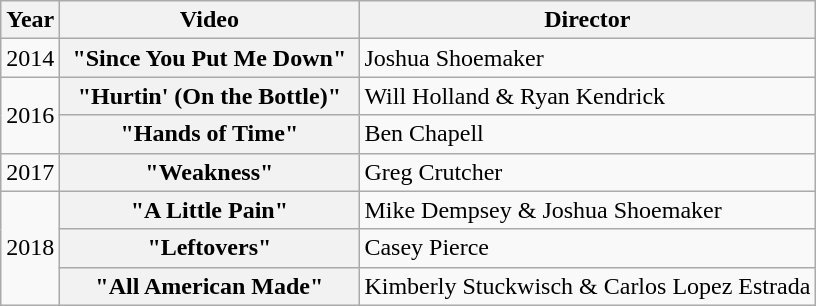<table class="wikitable plainrowheaders">
<tr>
<th>Year</th>
<th style="width:12em;">Video</th>
<th>Director</th>
</tr>
<tr>
<td>2014</td>
<th scope="row">"Since You Put Me Down"</th>
<td>Joshua Shoemaker</td>
</tr>
<tr>
<td rowspan="2">2016</td>
<th scope="row">"Hurtin' (On the Bottle)"</th>
<td>Will Holland & Ryan Kendrick</td>
</tr>
<tr>
<th scope="row">"Hands of Time"</th>
<td>Ben Chapell</td>
</tr>
<tr>
<td>2017</td>
<th scope="row">"Weakness"</th>
<td>Greg Crutcher</td>
</tr>
<tr>
<td rowspan="3">2018</td>
<th scope="row">"A Little Pain"</th>
<td>Mike Dempsey & Joshua Shoemaker</td>
</tr>
<tr>
<th scope="row">"Leftovers"</th>
<td>Casey Pierce</td>
</tr>
<tr>
<th scope="row">"All American Made"</th>
<td>Kimberly Stuckwisch & Carlos Lopez Estrada</td>
</tr>
</table>
